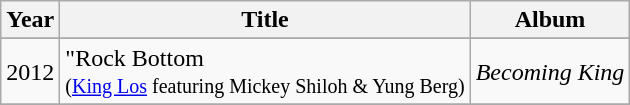<table class="wikitable" style="text-align:center;">
<tr>
<th scope="col">Year</th>
<th scope="col">Title</th>
<th scope="col">Album</th>
</tr>
<tr style="font-size:smaller;">
</tr>
<tr>
<td>2012</td>
<td align="left" scope="col">"Rock Bottom<br><small>(<a href='#'>King Los</a> featuring Mickey Shiloh & Yung Berg)</small></td>
<td><em>Becoming King</em></td>
</tr>
<tr>
</tr>
</table>
